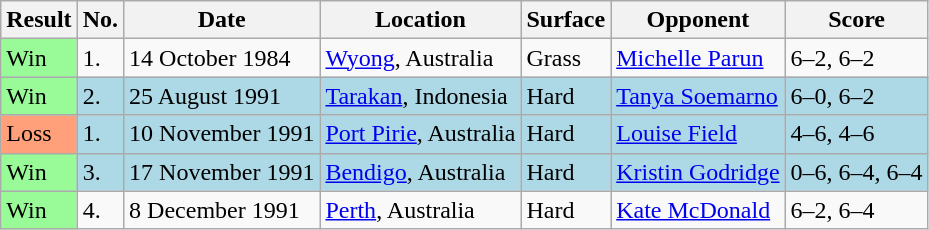<table class="sortable wikitable">
<tr>
<th>Result</th>
<th>No.</th>
<th>Date</th>
<th>Location</th>
<th>Surface</th>
<th>Opponent</th>
<th class="unsortable">Score</th>
</tr>
<tr>
<td style="background:#98fb98;">Win</td>
<td>1.</td>
<td>14 October 1984</td>
<td><a href='#'>Wyong</a>, Australia</td>
<td>Grass</td>
<td> <a href='#'>Michelle Parun</a></td>
<td>6–2, 6–2</td>
</tr>
<tr style="background:lightblue;">
<td style="background:#98fb98;">Win</td>
<td>2.</td>
<td>25 August 1991</td>
<td><a href='#'>Tarakan</a>, Indonesia</td>
<td>Hard</td>
<td> <a href='#'>Tanya Soemarno</a></td>
<td>6–0, 6–2</td>
</tr>
<tr style="background:lightblue;">
<td style="background:#ffa07a;">Loss</td>
<td>1.</td>
<td>10 November 1991</td>
<td><a href='#'>Port Pirie</a>, Australia</td>
<td>Hard</td>
<td> <a href='#'>Louise Field</a></td>
<td>4–6, 4–6</td>
</tr>
<tr style="background:lightblue;">
<td style="background:#98fb98;">Win</td>
<td>3.</td>
<td>17 November 1991</td>
<td><a href='#'>Bendigo</a>, Australia</td>
<td>Hard</td>
<td> <a href='#'>Kristin Godridge</a></td>
<td>0–6, 6–4, 6–4</td>
</tr>
<tr>
<td style="background:#98fb98;">Win</td>
<td>4.</td>
<td>8 December 1991</td>
<td><a href='#'>Perth</a>, Australia</td>
<td>Hard</td>
<td> <a href='#'>Kate McDonald</a></td>
<td>6–2, 6–4</td>
</tr>
</table>
